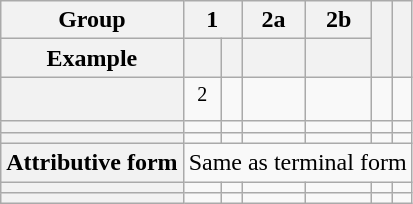<table class="wikitable" style="text-align:center;">
<tr>
<th>Group</th>
<th colspan="2">1</th>
<th>2a</th>
<th>2b</th>
<th rowspan="2"></th>
<th rowspan="2"></th>
</tr>
<tr>
<th>Example</th>
<th></th>
<th></th>
<th></th>
<th></th>
</tr>
<tr>
<th></th>
<td><sup>2</sup></td>
<td></td>
<td></td>
<td></td>
<td></td>
<td></td>
</tr>
<tr>
<th></th>
<td></td>
<td></td>
<td></td>
<td></td>
<td></td>
<td></td>
</tr>
<tr>
<th></th>
<td></td>
<td></td>
<td></td>
<td></td>
<td></td>
<td></td>
</tr>
<tr>
<th>Attributive form</th>
<td colspan="6">Same as terminal form</td>
</tr>
<tr>
<th></th>
<td></td>
<td></td>
<td></td>
<td></td>
<td></td>
<td></td>
</tr>
<tr>
<th></th>
<td></td>
<td></td>
<td></td>
<td></td>
<td></td>
<td></td>
</tr>
</table>
